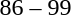<table style="text-align:center;">
<tr>
<th width=200></th>
<th width=100></th>
<th width=200></th>
<th></th>
</tr>
<tr>
<td align=right></td>
<td>86 – 99</td>
<td align=left><strong></strong></td>
</tr>
</table>
